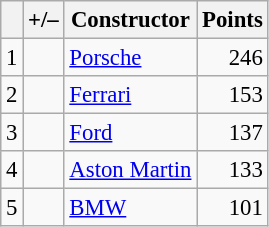<table class="wikitable" style="font-size: 95%;">
<tr>
<th scope="col"></th>
<th scope="col">+/–</th>
<th scope="col">Constructor</th>
<th scope="col">Points</th>
</tr>
<tr>
<td align="center">1</td>
<td align="left"></td>
<td> <a href='#'>Porsche</a></td>
<td align="right">246</td>
</tr>
<tr>
<td align="center">2</td>
<td align="left"></td>
<td> <a href='#'>Ferrari</a></td>
<td align="right">153</td>
</tr>
<tr>
<td align="center">3</td>
<td align="left"></td>
<td> <a href='#'>Ford</a></td>
<td align="right">137</td>
</tr>
<tr>
<td align="center">4</td>
<td align="left"></td>
<td> <a href='#'>Aston Martin</a></td>
<td align="right">133</td>
</tr>
<tr>
<td align="center">5</td>
<td align="left"></td>
<td> <a href='#'>BMW</a></td>
<td align="right">101</td>
</tr>
</table>
